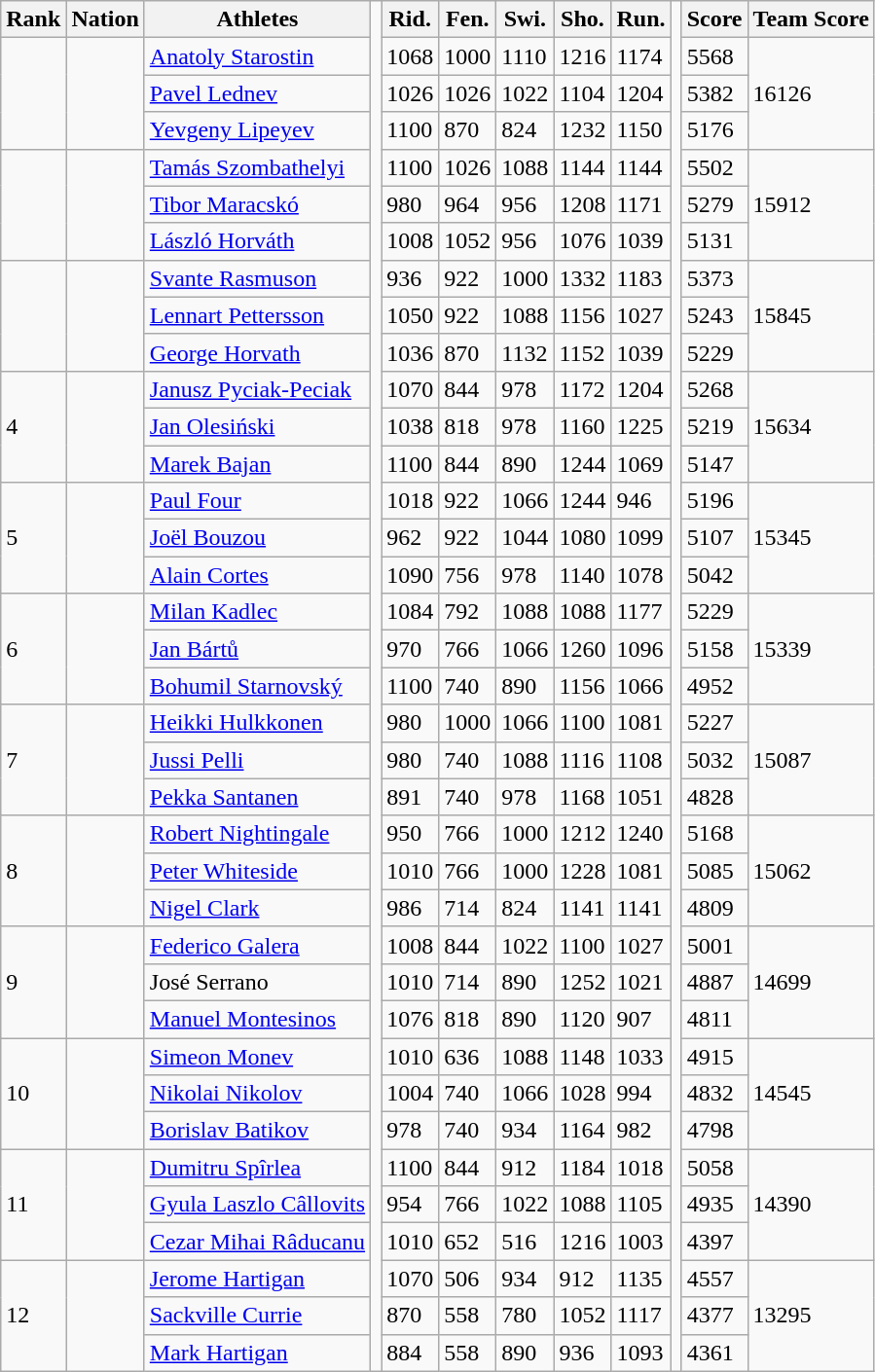<table class="wikitable sortable">
<tr>
<th>Rank</th>
<th>Nation</th>
<th>Athletes</th>
<td rowspan="45"></td>
<th>Rid.</th>
<th>Fen.</th>
<th>Swi.</th>
<th>Sho.</th>
<th>Run.</th>
<td rowspan="45"></td>
<th>Score</th>
<th>Team Score</th>
</tr>
<tr>
<td rowspan="3"></td>
<td rowspan="3"></td>
<td><a href='#'>Anatoly Starostin</a></td>
<td>1068</td>
<td>1000</td>
<td>1110</td>
<td>1216</td>
<td>1174</td>
<td>5568</td>
<td rowspan="3">16126</td>
</tr>
<tr>
<td><a href='#'>Pavel Lednev</a></td>
<td>1026</td>
<td>1026</td>
<td>1022</td>
<td>1104</td>
<td>1204</td>
<td>5382</td>
</tr>
<tr>
<td><a href='#'>Yevgeny Lipeyev</a></td>
<td>1100</td>
<td>870</td>
<td>824</td>
<td>1232</td>
<td>1150</td>
<td>5176</td>
</tr>
<tr>
<td rowspan="3"></td>
<td rowspan="3"></td>
<td><a href='#'>Tamás Szombathelyi</a></td>
<td>1100</td>
<td>1026</td>
<td>1088</td>
<td>1144</td>
<td>1144</td>
<td>5502</td>
<td rowspan="3">15912</td>
</tr>
<tr>
<td><a href='#'>Tibor Maracskó</a></td>
<td>980</td>
<td>964</td>
<td>956</td>
<td>1208</td>
<td>1171</td>
<td>5279</td>
</tr>
<tr>
<td><a href='#'>László Horváth</a></td>
<td>1008</td>
<td>1052</td>
<td>956</td>
<td>1076</td>
<td>1039</td>
<td>5131</td>
</tr>
<tr>
<td rowspan="3"></td>
<td rowspan="3"></td>
<td><a href='#'>Svante Rasmuson</a></td>
<td>936</td>
<td>922</td>
<td>1000</td>
<td>1332</td>
<td>1183</td>
<td>5373</td>
<td rowspan="3">15845</td>
</tr>
<tr>
<td><a href='#'>Lennart Pettersson</a></td>
<td>1050</td>
<td>922</td>
<td>1088</td>
<td>1156</td>
<td>1027</td>
<td>5243</td>
</tr>
<tr>
<td><a href='#'>George Horvath</a></td>
<td>1036</td>
<td>870</td>
<td>1132</td>
<td>1152</td>
<td>1039</td>
<td>5229</td>
</tr>
<tr>
<td rowspan="3">4</td>
<td rowspan="3"></td>
<td><a href='#'>Janusz Pyciak-Peciak</a></td>
<td>1070</td>
<td>844</td>
<td>978</td>
<td>1172</td>
<td>1204</td>
<td>5268</td>
<td rowspan="3">15634</td>
</tr>
<tr>
<td><a href='#'>Jan Olesiński</a></td>
<td>1038</td>
<td>818</td>
<td>978</td>
<td>1160</td>
<td>1225</td>
<td>5219</td>
</tr>
<tr>
<td><a href='#'>Marek Bajan</a></td>
<td>1100</td>
<td>844</td>
<td>890</td>
<td>1244</td>
<td>1069</td>
<td>5147</td>
</tr>
<tr>
<td rowspan="3">5</td>
<td rowspan="3"></td>
<td><a href='#'>Paul Four</a></td>
<td>1018</td>
<td>922</td>
<td>1066</td>
<td>1244</td>
<td>946</td>
<td>5196</td>
<td rowspan="3">15345</td>
</tr>
<tr>
<td><a href='#'>Joël Bouzou</a></td>
<td>962</td>
<td>922</td>
<td>1044</td>
<td>1080</td>
<td>1099</td>
<td>5107</td>
</tr>
<tr>
<td><a href='#'>Alain Cortes</a></td>
<td>1090</td>
<td>756</td>
<td>978</td>
<td>1140</td>
<td>1078</td>
<td>5042</td>
</tr>
<tr>
<td rowspan="3">6</td>
<td rowspan="3"></td>
<td><a href='#'>Milan Kadlec</a></td>
<td>1084</td>
<td>792</td>
<td>1088</td>
<td>1088</td>
<td>1177</td>
<td>5229</td>
<td rowspan="3">15339</td>
</tr>
<tr>
<td><a href='#'>Jan Bártů</a></td>
<td>970</td>
<td>766</td>
<td>1066</td>
<td>1260</td>
<td>1096</td>
<td>5158</td>
</tr>
<tr>
<td><a href='#'>Bohumil Starnovský</a></td>
<td>1100</td>
<td>740</td>
<td>890</td>
<td>1156</td>
<td>1066</td>
<td>4952</td>
</tr>
<tr>
<td rowspan="3">7</td>
<td rowspan="3"></td>
<td><a href='#'>Heikki Hulkkonen</a></td>
<td>980</td>
<td>1000</td>
<td>1066</td>
<td>1100</td>
<td>1081</td>
<td>5227</td>
<td rowspan="3">15087</td>
</tr>
<tr>
<td><a href='#'>Jussi Pelli</a></td>
<td>980</td>
<td>740</td>
<td>1088</td>
<td>1116</td>
<td>1108</td>
<td>5032</td>
</tr>
<tr>
<td><a href='#'>Pekka Santanen</a></td>
<td>891</td>
<td>740</td>
<td>978</td>
<td>1168</td>
<td>1051</td>
<td>4828</td>
</tr>
<tr>
<td rowspan="3">8</td>
<td rowspan="3"></td>
<td><a href='#'>Robert Nightingale</a></td>
<td>950</td>
<td>766</td>
<td>1000</td>
<td>1212</td>
<td>1240</td>
<td>5168</td>
<td rowspan="3">15062</td>
</tr>
<tr>
<td><a href='#'>Peter Whiteside</a></td>
<td>1010</td>
<td>766</td>
<td>1000</td>
<td>1228</td>
<td>1081</td>
<td>5085</td>
</tr>
<tr>
<td><a href='#'>Nigel Clark</a></td>
<td>986</td>
<td>714</td>
<td>824</td>
<td>1141</td>
<td>1141</td>
<td>4809</td>
</tr>
<tr>
<td rowspan="3">9</td>
<td rowspan="3"></td>
<td><a href='#'>Federico Galera</a></td>
<td>1008</td>
<td>844</td>
<td>1022</td>
<td>1100</td>
<td>1027</td>
<td>5001</td>
<td rowspan="3">14699</td>
</tr>
<tr>
<td>José Serrano</td>
<td>1010</td>
<td>714</td>
<td>890</td>
<td>1252</td>
<td>1021</td>
<td>4887</td>
</tr>
<tr>
<td><a href='#'>Manuel Montesinos</a></td>
<td>1076</td>
<td>818</td>
<td>890</td>
<td>1120</td>
<td>907</td>
<td>4811</td>
</tr>
<tr>
<td rowspan="3">10</td>
<td rowspan="3"></td>
<td><a href='#'>Simeon Monev</a></td>
<td>1010</td>
<td>636</td>
<td>1088</td>
<td>1148</td>
<td>1033</td>
<td>4915</td>
<td rowspan="3">14545</td>
</tr>
<tr>
<td><a href='#'>Nikolai Nikolov</a></td>
<td>1004</td>
<td>740</td>
<td>1066</td>
<td>1028</td>
<td>994</td>
<td>4832</td>
</tr>
<tr>
<td><a href='#'>Borislav Batikov</a></td>
<td>978</td>
<td>740</td>
<td>934</td>
<td>1164</td>
<td>982</td>
<td>4798</td>
</tr>
<tr>
<td rowspan="3">11</td>
<td rowspan="3"></td>
<td><a href='#'>Dumitru Spîrlea</a></td>
<td>1100</td>
<td>844</td>
<td>912</td>
<td>1184</td>
<td>1018</td>
<td>5058</td>
<td rowspan="3">14390</td>
</tr>
<tr>
<td><a href='#'>Gyula Laszlo Câllovits</a></td>
<td>954</td>
<td>766</td>
<td>1022</td>
<td>1088</td>
<td>1105</td>
<td>4935</td>
</tr>
<tr>
<td><a href='#'>Cezar Mihai Râducanu</a></td>
<td>1010</td>
<td>652</td>
<td>516</td>
<td>1216</td>
<td>1003</td>
<td>4397</td>
</tr>
<tr>
<td rowspan="3">12</td>
<td rowspan="3"></td>
<td><a href='#'>Jerome Hartigan</a></td>
<td>1070</td>
<td>506</td>
<td>934</td>
<td>912</td>
<td>1135</td>
<td>4557</td>
<td rowspan="3">13295</td>
</tr>
<tr>
<td><a href='#'>Sackville Currie</a></td>
<td>870</td>
<td>558</td>
<td>780</td>
<td>1052</td>
<td>1117</td>
<td>4377</td>
</tr>
<tr>
<td><a href='#'>Mark Hartigan</a></td>
<td>884</td>
<td>558</td>
<td>890</td>
<td>936</td>
<td>1093</td>
<td>4361</td>
</tr>
</table>
